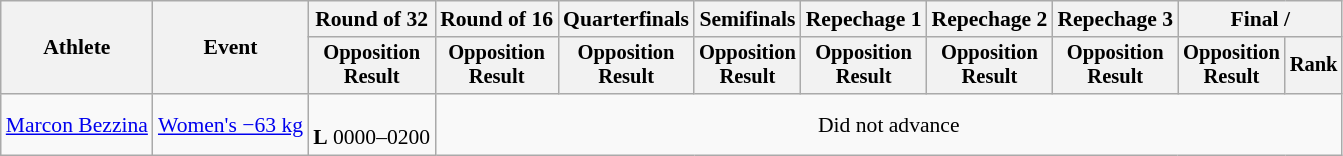<table class="wikitable" style="font-size:90%">
<tr>
<th rowspan="2">Athlete</th>
<th rowspan="2">Event</th>
<th scope="col">Round of 32</th>
<th scope="col">Round of 16</th>
<th scope="col">Quarterfinals</th>
<th scope="col">Semifinals</th>
<th scope="col">Repechage 1</th>
<th scope="col">Repechage 2</th>
<th scope="col">Repechage 3</th>
<th colspan=2>Final / </th>
</tr>
<tr style="font-size:95%">
<th>Opposition<br>Result</th>
<th>Opposition<br>Result</th>
<th>Opposition<br>Result</th>
<th>Opposition<br>Result</th>
<th>Opposition<br>Result</th>
<th>Opposition<br>Result</th>
<th>Opposition<br>Result</th>
<th>Opposition<br>Result</th>
<th>Rank</th>
</tr>
<tr align=center>
<td align=left><a href='#'>Marcon Bezzina</a></td>
<td align=left><a href='#'>Women's −63 kg</a></td>
<td><br><strong>L</strong> 0000–0200</td>
<td colspan=8>Did not advance</td>
</tr>
</table>
